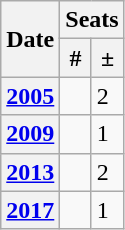<table class="wikitable">
<tr>
<th rowspan="2">Date</th>
<th colspan="2">Seats</th>
</tr>
<tr>
<th>#</th>
<th>±</th>
</tr>
<tr>
<th><a href='#'>2005</a></th>
<td></td>
<td> 2</td>
</tr>
<tr>
<th><a href='#'>2009</a></th>
<td></td>
<td> 1</td>
</tr>
<tr>
<th><a href='#'>2013</a></th>
<td></td>
<td> 2</td>
</tr>
<tr>
<th><a href='#'>2017</a></th>
<td></td>
<td> 1</td>
</tr>
</table>
